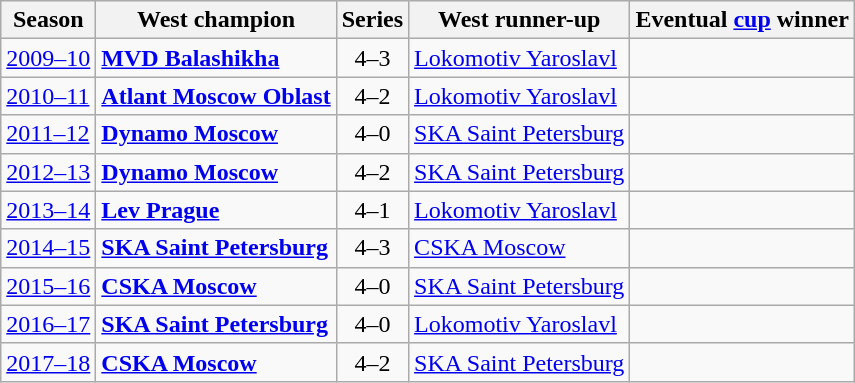<table class="wikitable">
<tr>
<th>Season</th>
<th>West champion</th>
<th>Series</th>
<th>West runner-up</th>
<th>Eventual <a href='#'>cup</a> winner</th>
</tr>
<tr>
<td><a href='#'>2009–10</a></td>
<td> <strong><a href='#'>MVD Balashikha</a></strong></td>
<td align="center">4–3</td>
<td> <a href='#'>Lokomotiv Yaroslavl</a></td>
<td></td>
</tr>
<tr>
<td><a href='#'>2010–11</a></td>
<td> <strong><a href='#'>Atlant Moscow Oblast</a></strong></td>
<td align="center">4–2</td>
<td> <a href='#'>Lokomotiv Yaroslavl</a></td>
<td></td>
</tr>
<tr>
<td><a href='#'>2011–12</a></td>
<td> <strong><a href='#'>Dynamo Moscow</a></strong></td>
<td align="center">4–0</td>
<td> <a href='#'>SKA Saint Petersburg</a></td>
<td></td>
</tr>
<tr>
<td><a href='#'>2012–13</a></td>
<td> <strong><a href='#'>Dynamo Moscow</a></strong></td>
<td align="center">4–2</td>
<td> <a href='#'>SKA Saint Petersburg</a></td>
<td></td>
</tr>
<tr>
<td><a href='#'>2013–14</a></td>
<td> <strong><a href='#'>Lev Prague</a></strong></td>
<td align="center">4–1</td>
<td> <a href='#'>Lokomotiv Yaroslavl</a></td>
<td></td>
</tr>
<tr>
<td><a href='#'>2014–15</a></td>
<td> <strong><a href='#'>SKA Saint Petersburg</a></strong></td>
<td align="center">4–3</td>
<td> <a href='#'>CSKA Moscow</a></td>
<td></td>
</tr>
<tr>
<td><a href='#'>2015–16</a></td>
<td> <strong><a href='#'>CSKA Moscow</a></strong></td>
<td align="center">4–0</td>
<td> <a href='#'>SKA Saint Petersburg</a></td>
<td></td>
</tr>
<tr>
<td><a href='#'>2016–17</a></td>
<td> <strong><a href='#'>SKA Saint Petersburg</a></strong></td>
<td align="center">4–0</td>
<td> <a href='#'>Lokomotiv Yaroslavl</a></td>
<td></td>
</tr>
<tr>
<td><a href='#'>2017–18</a></td>
<td> <strong><a href='#'>CSKA Moscow</a></strong></td>
<td align="center">4–2</td>
<td> <a href='#'>SKA Saint Petersburg</a></td>
<td></td>
</tr>
</table>
